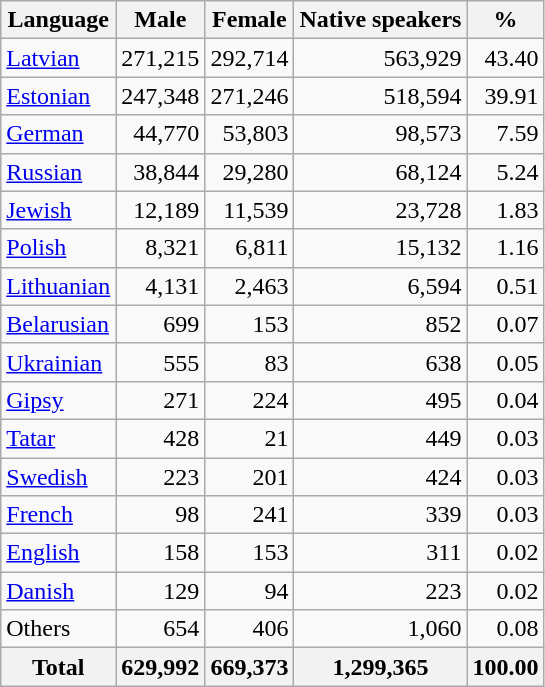<table class="wikitable sortable">
<tr>
<th>Language</th>
<th>Male</th>
<th>Female</th>
<th>Native speakers</th>
<th>%</th>
</tr>
<tr ---->
<td><a href='#'>Latvian</a></td>
<td align="right">271,215</td>
<td align="right">292,714</td>
<td align="right">563,929</td>
<td align="right">43.40</td>
</tr>
<tr ---->
<td><a href='#'>Estonian</a></td>
<td align="right">247,348</td>
<td align="right">271,246</td>
<td align="right">518,594</td>
<td align="right">39.91</td>
</tr>
<tr ---->
<td><a href='#'>German</a></td>
<td align="right">44,770</td>
<td align="right">53,803</td>
<td align="right">98,573</td>
<td align="right">7.59</td>
</tr>
<tr ---->
<td><a href='#'>Russian</a></td>
<td align="right">38,844</td>
<td align="right">29,280</td>
<td align="right">68,124</td>
<td align="right">5.24</td>
</tr>
<tr ---->
<td><a href='#'>Jewish</a></td>
<td align="right">12,189</td>
<td align="right">11,539</td>
<td align="right">23,728</td>
<td align="right">1.83</td>
</tr>
<tr ---->
<td><a href='#'>Polish</a></td>
<td align="right">8,321</td>
<td align="right">6,811</td>
<td align="right">15,132</td>
<td align="right">1.16</td>
</tr>
<tr ---->
<td><a href='#'>Lithuanian</a></td>
<td align="right">4,131</td>
<td align="right">2,463</td>
<td align="right">6,594</td>
<td align="right">0.51</td>
</tr>
<tr ---->
<td><a href='#'>Belarusian</a></td>
<td align="right">699</td>
<td align="right">153</td>
<td align="right">852</td>
<td align="right">0.07</td>
</tr>
<tr ---->
<td><a href='#'>Ukrainian</a></td>
<td align="right">555</td>
<td align="right">83</td>
<td align="right">638</td>
<td align="right">0.05</td>
</tr>
<tr ---->
<td><a href='#'>Gipsy</a></td>
<td align="right">271</td>
<td align="right">224</td>
<td align="right">495</td>
<td align="right">0.04</td>
</tr>
<tr ---->
<td><a href='#'>Tatar</a></td>
<td align="right">428</td>
<td align="right">21</td>
<td align="right">449</td>
<td align="right">0.03</td>
</tr>
<tr ---->
<td><a href='#'>Swedish</a></td>
<td align="right">223</td>
<td align="right">201</td>
<td align="right">424</td>
<td align="right">0.03</td>
</tr>
<tr ---->
<td><a href='#'>French</a></td>
<td align="right">98</td>
<td align="right">241</td>
<td align="right">339</td>
<td align="right">0.03</td>
</tr>
<tr ---->
<td><a href='#'>English</a></td>
<td align="right">158</td>
<td align="right">153</td>
<td align="right">311</td>
<td align="right">0.02</td>
</tr>
<tr ---->
<td><a href='#'>Danish</a></td>
<td align="right">129</td>
<td align="right">94</td>
<td align="right">223</td>
<td align="right">0.02</td>
</tr>
<tr ---->
<td>Others</td>
<td align="right">654</td>
<td align="right">406</td>
<td align="right">1,060</td>
<td align="right">0.08</td>
</tr>
<tr ---- class="sortbottom">
<th><strong>Total</strong></th>
<th>629,992</th>
<th>669,373</th>
<th>1,299,365</th>
<th>100.00</th>
</tr>
</table>
